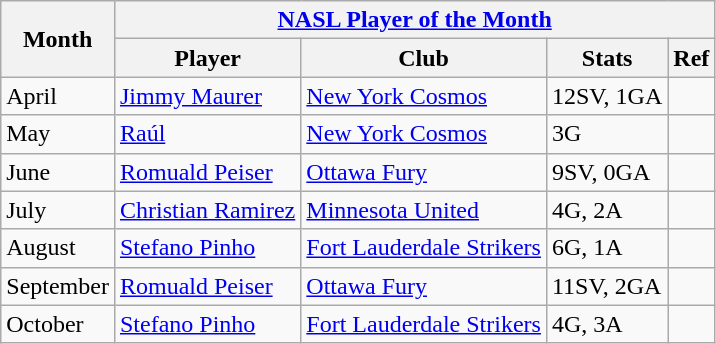<table class="wikitable">
<tr>
<th rowspan="2">Month</th>
<th colspan="4"><a href='#'>NASL Player of the Month</a></th>
</tr>
<tr>
<th>Player</th>
<th>Club</th>
<th>Stats</th>
<th>Ref</th>
</tr>
<tr>
<td>April</td>
<td> <a href='#'>Jimmy Maurer</a></td>
<td><a href='#'>New York Cosmos</a></td>
<td>12SV, 1GA</td>
<td align=center></td>
</tr>
<tr>
<td>May</td>
<td> <a href='#'>Raúl</a></td>
<td><a href='#'>New York Cosmos</a></td>
<td>3G</td>
<td align=center></td>
</tr>
<tr>
<td>June</td>
<td> <a href='#'>Romuald Peiser</a></td>
<td><a href='#'>Ottawa Fury</a></td>
<td>9SV, 0GA</td>
<td align=center></td>
</tr>
<tr>
<td>July</td>
<td> <a href='#'>Christian Ramirez</a></td>
<td><a href='#'>Minnesota United</a></td>
<td>4G, 2A</td>
<td align=center></td>
</tr>
<tr>
<td>August</td>
<td> <a href='#'>Stefano Pinho</a></td>
<td><a href='#'>Fort Lauderdale Strikers</a></td>
<td>6G, 1A</td>
<td align=center></td>
</tr>
<tr>
<td>September</td>
<td> <a href='#'>Romuald Peiser</a></td>
<td><a href='#'>Ottawa Fury</a></td>
<td>11SV, 2GA</td>
<td align=center></td>
</tr>
<tr>
<td>October</td>
<td> <a href='#'>Stefano Pinho</a></td>
<td><a href='#'>Fort Lauderdale Strikers</a></td>
<td>4G, 3A</td>
<td align=center></td>
</tr>
</table>
